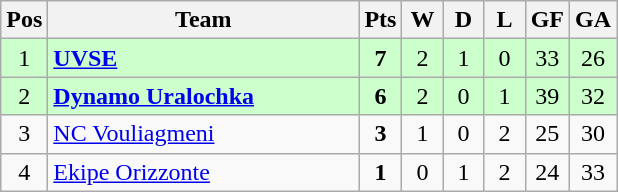<table class="wikitable" style="text-align:center;">
<tr>
<th>Pos</th>
<th width="200">Team</th>
<th width="20">Pts</th>
<th width="20">W</th>
<th width="20">D</th>
<th width="20">L</th>
<th width="20">GF</th>
<th width="20">GA</th>
</tr>
<tr align="center" bgcolor="ccffcc">
<td>1</td>
<td align="left"><strong> <a href='#'>UVSE</a></strong></td>
<td><strong>7</strong></td>
<td>2</td>
<td>1</td>
<td>0</td>
<td>33</td>
<td>26</td>
</tr>
<tr align="center" bgcolor="ccffcc">
<td>2</td>
<td align="left"><strong> <a href='#'>Dynamo Uralochka</a></strong></td>
<td><strong>6</strong></td>
<td>2</td>
<td>0</td>
<td>1</td>
<td>39</td>
<td>32</td>
</tr>
<tr align="center">
<td>3</td>
<td align="left"> <a href='#'>NC Vouliagmeni</a></td>
<td><strong>3</strong></td>
<td>1</td>
<td>0</td>
<td>2</td>
<td>25</td>
<td>30</td>
</tr>
<tr align="center">
<td>4</td>
<td align="left"> <a href='#'>Ekipe Orizzonte</a></td>
<td><strong>1</strong></td>
<td>0</td>
<td>1</td>
<td>2</td>
<td>24</td>
<td>33</td>
</tr>
</table>
